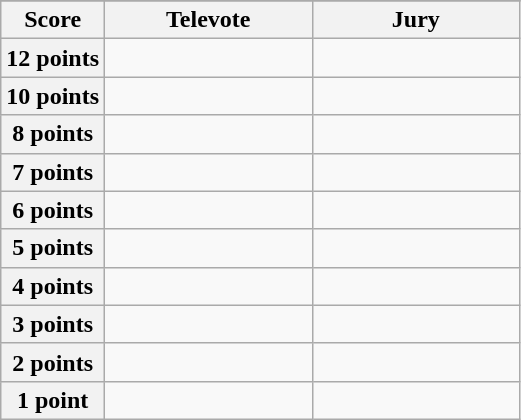<table class="wikitable">
<tr>
</tr>
<tr>
<th scope="col" width="20%">Score</th>
<th scope="col" width="40%">Televote</th>
<th scope="col" width="40%">Jury</th>
</tr>
<tr>
<th scope="row">12 points</th>
<td></td>
<td></td>
</tr>
<tr>
<th scope="row">10 points</th>
<td></td>
<td></td>
</tr>
<tr>
<th scope="row">8 points</th>
<td></td>
<td></td>
</tr>
<tr>
<th scope="row">7 points</th>
<td></td>
<td></td>
</tr>
<tr>
<th scope="row">6 points</th>
<td></td>
<td></td>
</tr>
<tr>
<th scope="row">5 points</th>
<td></td>
<td></td>
</tr>
<tr>
<th scope="row">4 points</th>
<td></td>
<td></td>
</tr>
<tr>
<th scope="row">3 points</th>
<td></td>
<td></td>
</tr>
<tr>
<th scope="row">2 points</th>
<td></td>
<td></td>
</tr>
<tr>
<th scope="row">1 point</th>
<td></td>
<td></td>
</tr>
</table>
